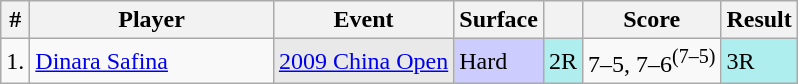<table class="wikitable sortable">
<tr>
<th>#</th>
<th width=155>Player</th>
<th>Event</th>
<th>Surface</th>
<th></th>
<th>Score</th>
<th>Result</th>
</tr>
<tr>
<td>1.</td>
<td> <a href='#'>Dinara Safina</a></td>
<td style=background:#e9e9e9><a href='#'>2009 China Open</a></td>
<td style=background:#ccf;>Hard</td>
<td style=background:#afeeee>2R</td>
<td>7–5, 7–6<sup>(7–5)</sup></td>
<td bgcolor=afeeee>3R</td>
</tr>
</table>
